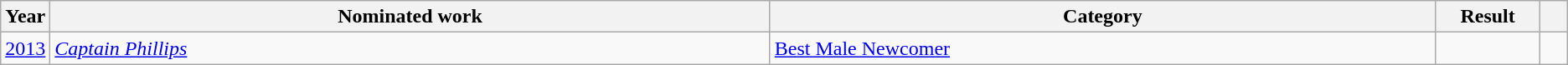<table class=wikitable>
<tr>
<th scope="col" style="width:1em;">Year</th>
<th scope="col" style="width:39em;">Nominated work</th>
<th scope="col" style="width:36em;">Category</th>
<th scope="col" style="width:5em;">Result</th>
<th scope="col" style="width:1em;"></th>
</tr>
<tr>
<td><a href='#'>2013</a></td>
<td><em><a href='#'>Captain Phillips</a></em></td>
<td><a href='#'>Best Male Newcomer</a></td>
<td></td>
<td></td>
</tr>
</table>
